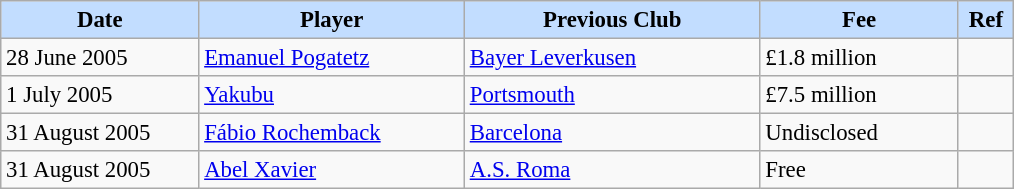<table class="wikitable" style="text-align:left; font-size:95%;">
<tr>
<th style="background:#c2ddff; width:125px;">Date</th>
<th style="background:#c2ddff; width:170px;">Player</th>
<th style="background:#c2ddff; width:190px;">Previous Club</th>
<th style="background:#c2ddff; width:125px;">Fee</th>
<th style="background:#c2ddff; width:30px;">Ref</th>
</tr>
<tr>
<td>28 June 2005</td>
<td> <a href='#'>Emanuel Pogatetz</a></td>
<td> <a href='#'>Bayer Leverkusen</a></td>
<td>£1.8 million</td>
<td></td>
</tr>
<tr>
<td>1 July 2005</td>
<td> <a href='#'>Yakubu</a></td>
<td><a href='#'>Portsmouth</a></td>
<td>£7.5 million</td>
<td></td>
</tr>
<tr>
<td>31 August 2005</td>
<td> <a href='#'>Fábio Rochemback</a></td>
<td> <a href='#'>Barcelona</a></td>
<td>Undisclosed</td>
<td></td>
</tr>
<tr>
<td>31 August 2005</td>
<td> <a href='#'>Abel Xavier</a></td>
<td> <a href='#'>A.S. Roma</a></td>
<td>Free</td>
<td></td>
</tr>
</table>
